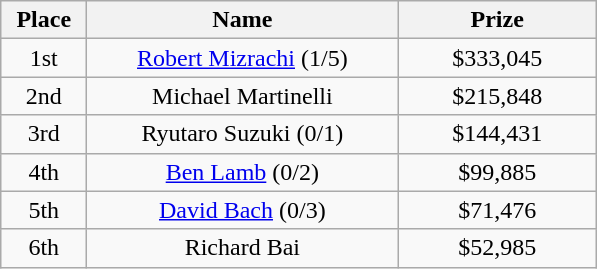<table class="wikitable">
<tr>
<th width="50">Place</th>
<th width="200">Name</th>
<th width="125">Prize</th>
</tr>
<tr>
<td align=center>1st</td>
<td align=center> <a href='#'>Robert Mizrachi</a> (1/5)</td>
<td align=center>$333,045</td>
</tr>
<tr>
<td align=center>2nd</td>
<td align=center> Michael Martinelli</td>
<td align=center>$215,848</td>
</tr>
<tr>
<td align=center>3rd</td>
<td align=center> Ryutaro Suzuki (0/1)</td>
<td align=center>$144,431</td>
</tr>
<tr>
<td align=center>4th</td>
<td align=center> <a href='#'>Ben Lamb</a> (0/2)</td>
<td align=center>$99,885</td>
</tr>
<tr>
<td align=center>5th</td>
<td align=center> <a href='#'>David Bach</a> (0/3)</td>
<td align=center>$71,476</td>
</tr>
<tr>
<td align=center>6th</td>
<td align=center> Richard Bai</td>
<td align=center>$52,985</td>
</tr>
</table>
